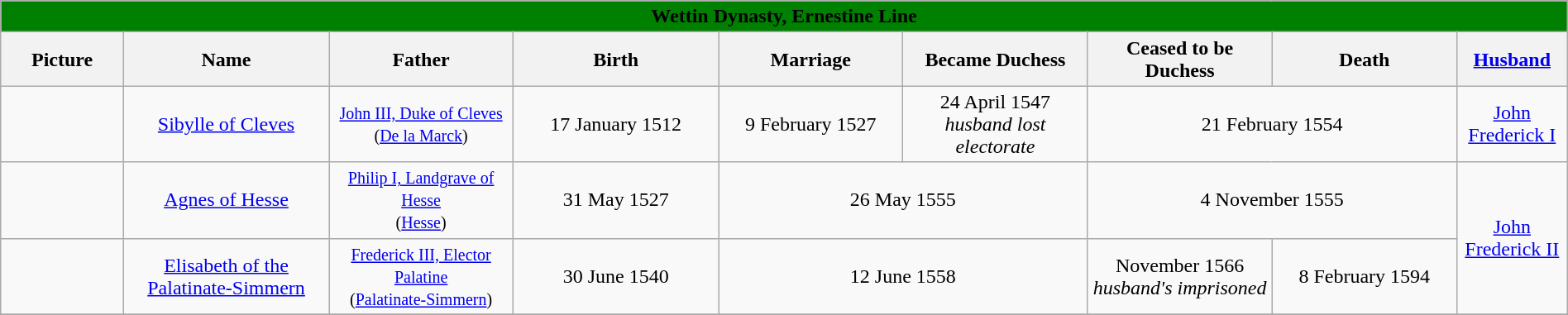<table width=100% class="wikitable">
<tr>
<td colspan="9" bgcolor=green align=center><strong><span>Wettin Dynasty, Ernestine Line </span></strong></td>
</tr>
<tr>
<th width = "6%">Picture</th>
<th width = "10%">Name</th>
<th width = "9%">Father</th>
<th width = "10%">Birth</th>
<th width = "9%">Marriage</th>
<th width = "9%">Became Duchess</th>
<th width = "9%">Ceased to be Duchess</th>
<th width = "9%">Death</th>
<th width = "5%"><a href='#'>Husband</a></th>
</tr>
<tr>
<td align="center"></td>
<td align="center"><a href='#'>Sibylle of Cleves</a></td>
<td align="center"><small><a href='#'>John III, Duke of Cleves</a><br>(<a href='#'>De la Marck</a>)</small></td>
<td align="center">17 January 1512</td>
<td align="center">9 February 1527</td>
<td align="center">24 April 1547<br><em>husband lost electorate</em></td>
<td align="center" colspan="2">21 February 1554</td>
<td align="center"><a href='#'>John Frederick I</a></td>
</tr>
<tr>
<td align="center"></td>
<td align="center"><a href='#'>Agnes of Hesse</a></td>
<td align="center"><small><a href='#'>Philip I, Landgrave of Hesse</a><br>(<a href='#'>Hesse</a>)</small></td>
<td align="center">31 May 1527</td>
<td align="center" colspan="2">26 May 1555</td>
<td align="center" colspan="2">4 November 1555</td>
<td align="center" rowspan="2"><a href='#'>John Frederick II</a></td>
</tr>
<tr>
<td align="center"></td>
<td align="center"><a href='#'>Elisabeth of the Palatinate-Simmern</a></td>
<td align="center"><small><a href='#'>Frederick III, Elector Palatine</a><br>(<a href='#'>Palatinate-Simmern</a>)</small></td>
<td align="center">30 June 1540</td>
<td align="center" colspan="2">12 June 1558</td>
<td align="center">November 1566<br><em>husband's imprisoned</em></td>
<td align="center">8 February 1594</td>
</tr>
<tr>
</tr>
</table>
